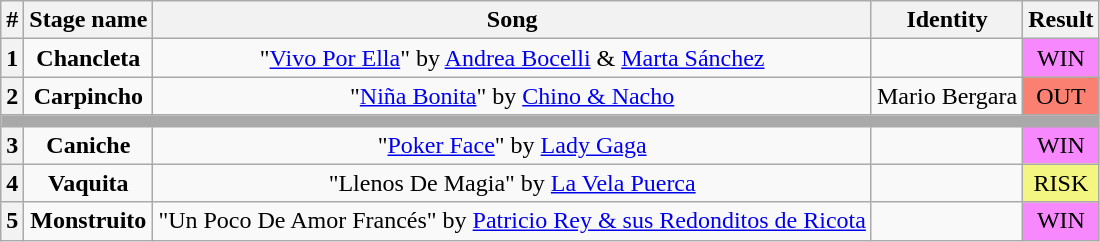<table class="wikitable plainrowheaders" style="text-align: center;">
<tr>
<th>#</th>
<th>Stage name</th>
<th>Song</th>
<th>Identity</th>
<th>Result</th>
</tr>
<tr>
<th><strong>1</strong></th>
<td><strong>Chancleta</strong></td>
<td>"<a href='#'>Vivo Por Ella</a>" by <a href='#'>Andrea Bocelli</a> & <a href='#'>Marta Sánchez</a></td>
<td></td>
<td bgcolor="#F888FD">WIN</td>
</tr>
<tr>
<th><strong>2</strong></th>
<td><strong>Carpincho</strong></td>
<td>"<a href='#'>Niña Bonita</a>" by <a href='#'>Chino & Nacho</a></td>
<td>Mario Bergara</td>
<td bgcolor="salmon">OUT</td>
</tr>
<tr>
<td colspan="5" style="background:darkgray"></td>
</tr>
<tr>
<th><strong>3</strong></th>
<td><strong>Caniche</strong></td>
<td>"<a href='#'>Poker Face</a>" by <a href='#'>Lady Gaga</a></td>
<td></td>
<td bgcolor="#F888FD">WIN</td>
</tr>
<tr>
<th><strong>4</strong></th>
<td><strong>Vaquita</strong></td>
<td>"Llenos De Magia" by <a href='#'>La Vela Puerca</a></td>
<td></td>
<td bgcolor="#F3F781">RISK</td>
</tr>
<tr>
<th><strong>5</strong></th>
<td><strong>Monstruito</strong></td>
<td>"Un Poco De Amor Francés" by <a href='#'>Patricio Rey & sus Redonditos de Ricota</a></td>
<td></td>
<td bgcolor="#F888FD">WIN</td>
</tr>
</table>
